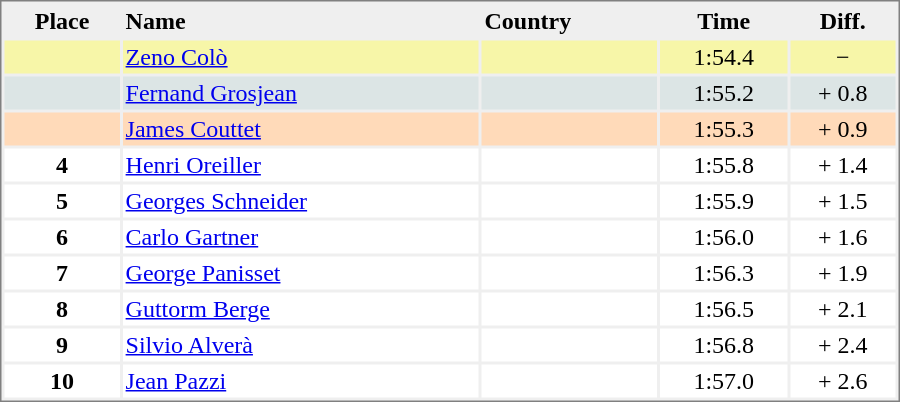<table style="border-style:solid; border-width:1px;border-color:#808080; background-color:#EFEFEF;" cellspacing="2" cellpadding="2" width="600">
<tr bgcolor="#EFEFEF">
<th>Place</th>
<th align="left">Name</th>
<th align="left">Country</th>
<th>Time</th>
<th>Diff.</th>
</tr>
<tr align="left" valign="top" bgcolor="#F7F6A8">
<th align="center"></th>
<td align="left"><a href='#'>Zeno Colò</a></td>
<td></td>
<td align="center">1:54.4</td>
<td align="center">−</td>
</tr>
<tr align="left" valign="top" bgcolor="#DCE5E5">
<th align="center"></th>
<td align="left"><a href='#'>Fernand Grosjean</a></td>
<td></td>
<td align="center">1:55.2</td>
<td align="center">+ 0.8</td>
</tr>
<tr align="left" valign="top" bgcolor="#FFDAB9">
<th align="center"></th>
<td align="left"><a href='#'>James Couttet</a></td>
<td></td>
<td align="center">1:55.3</td>
<td align="center">+ 0.9</td>
</tr>
<tr align="left" valign="top" bgcolor="#FFFFFF">
<th align="center">4</th>
<td align="left"><a href='#'>Henri Oreiller</a></td>
<td></td>
<td align="center">1:55.8</td>
<td align="center">+ 1.4</td>
</tr>
<tr align="left" valign="top" bgcolor="#FFFFFF">
<th align="center">5</th>
<td align="left"><a href='#'>Georges Schneider</a></td>
<td></td>
<td align="center">1:55.9</td>
<td align="center">+ 1.5</td>
</tr>
<tr align="left" valign="top" bgcolor="#FFFFFF">
<th align="center">6</th>
<td align="left"><a href='#'>Carlo Gartner</a></td>
<td></td>
<td align="center">1:56.0</td>
<td align="center">+ 1.6</td>
</tr>
<tr align="left" valign="top" bgcolor="#FFFFFF">
<th align="center">7</th>
<td align="left"><a href='#'>George Panisset</a></td>
<td></td>
<td align="center">1:56.3</td>
<td align="center">+ 1.9</td>
</tr>
<tr align="left" valign="top" bgcolor="#FFFFFF">
<th align="center">8</th>
<td align="left"><a href='#'>Guttorm Berge</a></td>
<td></td>
<td align="center">1:56.5</td>
<td align="center">+ 2.1</td>
</tr>
<tr align="left" valign="top" bgcolor="#FFFFFF">
<th align="center">9</th>
<td align="left"><a href='#'>Silvio Alverà</a></td>
<td></td>
<td align="center">1:56.8</td>
<td align="center">+ 2.4</td>
</tr>
<tr align="left" valign="top" bgcolor="#FFFFFF">
<th align="center">10</th>
<td align="left"><a href='#'>Jean Pazzi</a></td>
<td></td>
<td align="center">1:57.0</td>
<td align="center">+ 2.6</td>
</tr>
</table>
